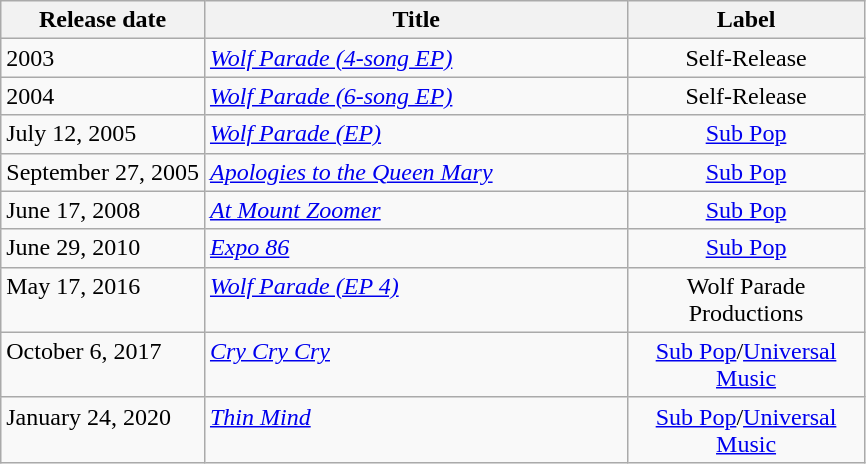<table class="wikitable">
<tr>
<th valign="top" width="100">Release date</th>
<th valign="top" width="275">Title</th>
<th align="center" valign="top" width="150">Label</th>
</tr>
<tr>
<td style="vertical-align: top; white-space: nowrap;">2003</td>
<td valign="top"><em><a href='#'>Wolf Parade (4-song EP)</a></em></td>
<td align="center" valign="top">Self-Release</td>
</tr>
<tr>
<td style="vertical-align: top; white-space: nowrap;">2004</td>
<td valign="top"><em><a href='#'>Wolf Parade (6-song EP)</a></em></td>
<td align="center" valign="top">Self-Release</td>
</tr>
<tr>
<td style="vertical-align: top; white-space: nowrap;">July 12, 2005</td>
<td valign="top"><em><a href='#'>Wolf Parade (EP)</a></em></td>
<td align="center" valign="top"><a href='#'>Sub Pop</a></td>
</tr>
<tr>
<td style="vertical-align: top; white-space: nowrap;">September 27, 2005</td>
<td valign="top"><em><a href='#'>Apologies to the Queen Mary</a></em></td>
<td align="center" valign="top"><a href='#'>Sub Pop</a></td>
</tr>
<tr>
<td style="vertical-align: top; white-space: nowrap;">June 17, 2008</td>
<td valign="top"><em><a href='#'>At Mount Zoomer</a></em></td>
<td align="center" valign="top"><a href='#'>Sub Pop</a></td>
</tr>
<tr>
<td style="vertical-align: top; white-space: nowrap;">June 29, 2010</td>
<td valign="top"><em><a href='#'>Expo 86</a></em></td>
<td align="center" valign="top"><a href='#'>Sub Pop</a></td>
</tr>
<tr>
<td style="vertical-align: top; white-space: nowrap;">May 17, 2016</td>
<td valign="top"><em><a href='#'>Wolf Parade (EP 4)</a></em></td>
<td align="center" valign="top">Wolf Parade Productions</td>
</tr>
<tr>
<td style="vertical-align: top; white-space: nowrap;">October 6, 2017</td>
<td valign="top"><em><a href='#'>Cry Cry Cry</a></em></td>
<td align="center" valign="top"><a href='#'>Sub Pop</a>/<a href='#'>Universal Music</a></td>
</tr>
<tr>
<td style="vertical-align: top; white-space: nowrap;">January 24, 2020</td>
<td valign="top"><em><a href='#'>Thin Mind</a></em></td>
<td align="center" valign="top"><a href='#'>Sub Pop</a>/<a href='#'>Universal Music</a></td>
</tr>
</table>
